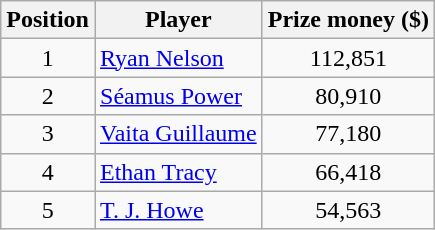<table class="wikitable">
<tr>
<th>Position</th>
<th>Player</th>
<th>Prize money ($)</th>
</tr>
<tr>
<td align=center>1</td>
<td> <a href='#'>Ryan Nelson</a></td>
<td align=center>112,851</td>
</tr>
<tr>
<td align=center>2</td>
<td> <a href='#'>Séamus Power</a></td>
<td align=center>80,910</td>
</tr>
<tr>
<td align=center>3</td>
<td> <a href='#'>Vaita Guillaume</a></td>
<td align=center>77,180</td>
</tr>
<tr>
<td align=center>4</td>
<td> <a href='#'>Ethan Tracy</a></td>
<td align=center>66,418</td>
</tr>
<tr>
<td align=center>5</td>
<td> <a href='#'>T. J. Howe</a></td>
<td align=center>54,563</td>
</tr>
</table>
